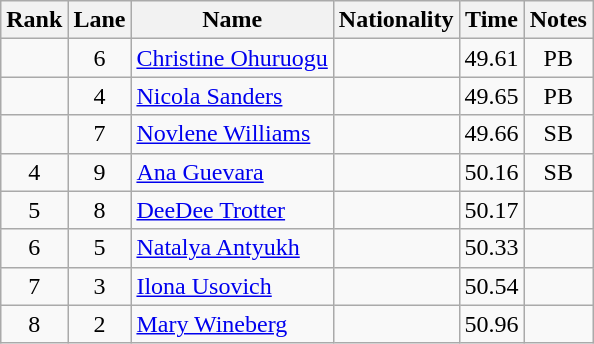<table class="wikitable sortable" style="text-align:center">
<tr>
<th>Rank</th>
<th>Lane</th>
<th>Name</th>
<th>Nationality</th>
<th>Time</th>
<th>Notes</th>
</tr>
<tr>
<td></td>
<td>6</td>
<td align=left><a href='#'>Christine Ohuruogu</a></td>
<td align=left></td>
<td>49.61</td>
<td>PB</td>
</tr>
<tr>
<td></td>
<td>4</td>
<td align=left><a href='#'>Nicola Sanders</a></td>
<td align=left></td>
<td>49.65</td>
<td>PB</td>
</tr>
<tr>
<td></td>
<td>7</td>
<td align=left><a href='#'>Novlene Williams</a></td>
<td align=left></td>
<td>49.66</td>
<td>SB</td>
</tr>
<tr>
<td>4</td>
<td>9</td>
<td align=left><a href='#'>Ana Guevara</a></td>
<td align=left></td>
<td>50.16</td>
<td>SB</td>
</tr>
<tr>
<td>5</td>
<td>8</td>
<td align=left><a href='#'>DeeDee Trotter</a></td>
<td align=left></td>
<td>50.17</td>
<td></td>
</tr>
<tr>
<td>6</td>
<td>5</td>
<td align=left><a href='#'>Natalya Antyukh</a></td>
<td align=left></td>
<td>50.33</td>
<td></td>
</tr>
<tr>
<td>7</td>
<td>3</td>
<td align=left><a href='#'>Ilona Usovich</a></td>
<td align=left></td>
<td>50.54</td>
<td></td>
</tr>
<tr>
<td>8</td>
<td>2</td>
<td align=left><a href='#'>Mary Wineberg</a></td>
<td align=left></td>
<td>50.96</td>
<td></td>
</tr>
</table>
